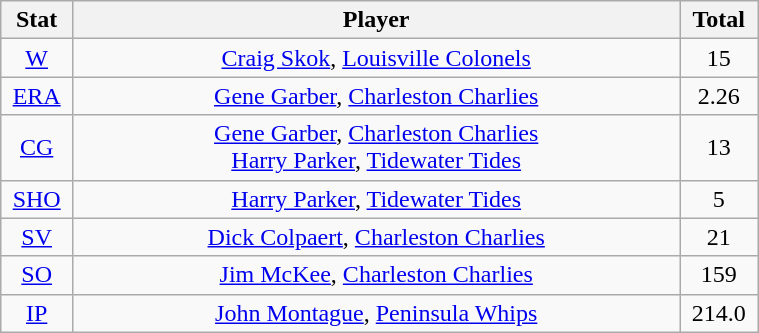<table class="wikitable" width="40%" style="text-align:center;">
<tr>
<th width="5%">Stat</th>
<th width="60%">Player</th>
<th width="5%">Total</th>
</tr>
<tr>
<td><a href='#'>W</a></td>
<td><a href='#'>Craig Skok</a>, <a href='#'>Louisville Colonels</a></td>
<td>15</td>
</tr>
<tr>
<td><a href='#'>ERA</a></td>
<td><a href='#'>Gene Garber</a>, <a href='#'>Charleston Charlies</a></td>
<td>2.26</td>
</tr>
<tr>
<td><a href='#'>CG</a></td>
<td><a href='#'>Gene Garber</a>, <a href='#'>Charleston Charlies</a> <br> <a href='#'>Harry Parker</a>, <a href='#'>Tidewater Tides</a></td>
<td>13</td>
</tr>
<tr>
<td><a href='#'>SHO</a></td>
<td><a href='#'>Harry Parker</a>, <a href='#'>Tidewater Tides</a></td>
<td>5</td>
</tr>
<tr>
<td><a href='#'>SV</a></td>
<td><a href='#'>Dick Colpaert</a>, <a href='#'>Charleston Charlies</a></td>
<td>21</td>
</tr>
<tr>
<td><a href='#'>SO</a></td>
<td><a href='#'>Jim McKee</a>, <a href='#'>Charleston Charlies</a></td>
<td>159</td>
</tr>
<tr>
<td><a href='#'>IP</a></td>
<td><a href='#'>John Montague</a>, <a href='#'>Peninsula Whips</a></td>
<td>214.0</td>
</tr>
</table>
